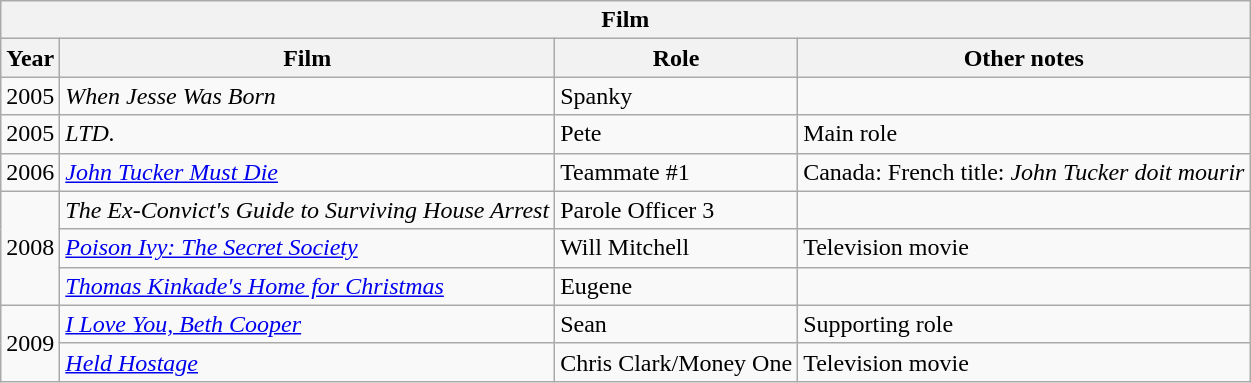<table class="wikitable sortable">
<tr>
<th colspan="4">Film</th>
</tr>
<tr>
<th>Year</th>
<th>Film</th>
<th>Role</th>
<th class="unsortable">Other notes</th>
</tr>
<tr>
<td>2005</td>
<td><em>When Jesse Was Born</em></td>
<td>Spanky</td>
<td></td>
</tr>
<tr>
<td>2005</td>
<td><em>LTD.</em></td>
<td>Pete</td>
<td>Main role</td>
</tr>
<tr>
<td>2006</td>
<td><em><a href='#'>John Tucker Must Die</a></em></td>
<td>Teammate #1</td>
<td>Canada: French title: <em>John Tucker doit mourir</em></td>
</tr>
<tr>
<td rowspan="3">2008</td>
<td data-sort-value="Ex-Convict's Guide to Surviving House Arrest, The"><em>The Ex-Convict's Guide to Surviving House Arrest</em></td>
<td>Parole Officer 3</td>
<td></td>
</tr>
<tr>
<td><em><a href='#'>Poison Ivy: The Secret Society</a></em></td>
<td>Will Mitchell</td>
<td>Television movie</td>
</tr>
<tr>
<td><em><a href='#'>Thomas Kinkade's Home for Christmas</a></em></td>
<td>Eugene</td>
<td></td>
</tr>
<tr>
<td rowspan="2">2009</td>
<td><em><a href='#'>I Love You, Beth Cooper</a></em></td>
<td>Sean</td>
<td>Supporting role</td>
</tr>
<tr>
<td><em><a href='#'>Held Hostage</a></em></td>
<td>Chris Clark/Money One</td>
<td>Television movie</td>
</tr>
</table>
